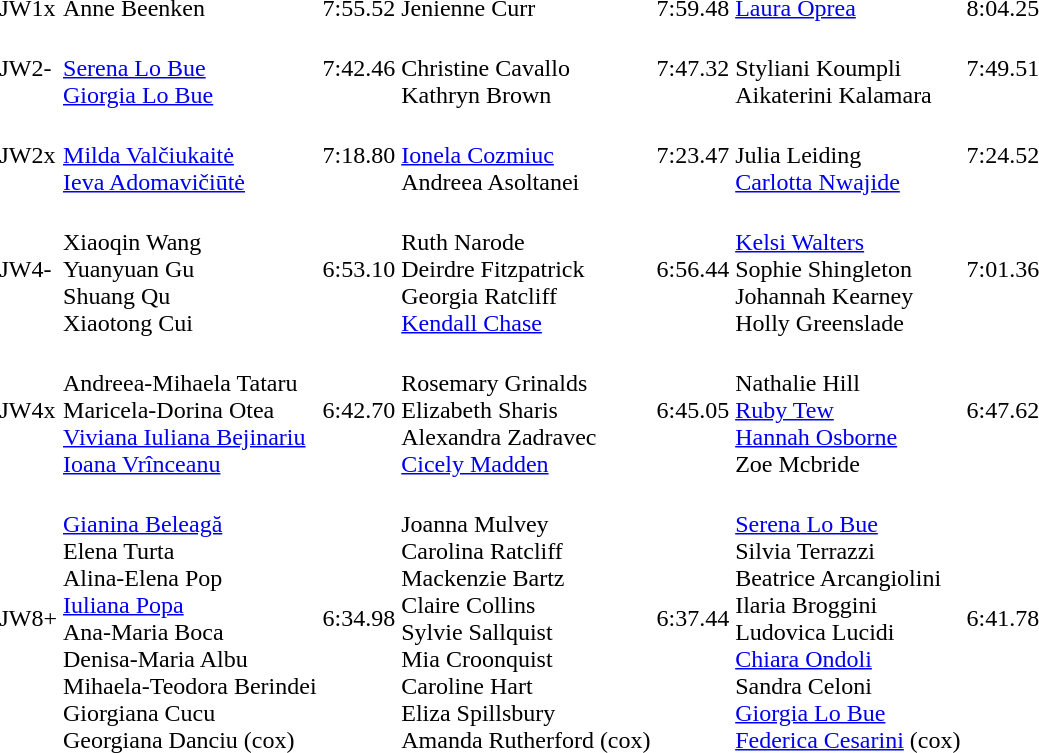<table>
<tr>
<td>JW1x</td>
<td>Anne Beenken<br></td>
<td>7:55.52</td>
<td>Jenienne Curr<br></td>
<td>7:59.48</td>
<td><a href='#'>Laura Oprea</a><br></td>
<td>8:04.25</td>
</tr>
<tr>
<td>JW2-</td>
<td><br><a href='#'>Serena Lo Bue</a><br><a href='#'>Giorgia Lo Bue</a></td>
<td>7:42.46</td>
<td><br>Christine Cavallo<br>Kathryn Brown</td>
<td>7:47.32</td>
<td><br>Styliani Koumpli<br>Aikaterini Kalamara</td>
<td>7:49.51</td>
</tr>
<tr>
<td>JW2x</td>
<td><br><a href='#'>Milda Valčiukaitė</a><br><a href='#'>Ieva Adomavičiūtė</a></td>
<td>7:18.80</td>
<td><br><a href='#'>Ionela Cozmiuc</a><br>Andreea Asoltanei</td>
<td>7:23.47</td>
<td><br>Julia Leiding<br><a href='#'>Carlotta Nwajide</a></td>
<td>7:24.52</td>
</tr>
<tr>
<td>JW4-</td>
<td><br>Xiaoqin Wang<br>Yuanyuan Gu<br>Shuang Qu<br>Xiaotong Cui</td>
<td>6:53.10</td>
<td><br>Ruth Narode<br>Deirdre Fitzpatrick<br>Georgia Ratcliff<br><a href='#'>Kendall Chase</a></td>
<td>6:56.44</td>
<td><br><a href='#'>Kelsi Walters</a><br>Sophie Shingleton<br>Johannah Kearney<br>Holly Greenslade</td>
<td>7:01.36</td>
</tr>
<tr>
<td>JW4x</td>
<td><br>Andreea-Mihaela Tataru<br>Maricela-Dorina Otea<br><a href='#'>Viviana Iuliana Bejinariu</a><br><a href='#'>Ioana Vrînceanu</a></td>
<td>6:42.70</td>
<td><br>Rosemary Grinalds<br>Elizabeth Sharis<br>Alexandra Zadravec<br><a href='#'>Cicely Madden</a></td>
<td>6:45.05</td>
<td><br>Nathalie Hill<br><a href='#'>Ruby Tew</a><br><a href='#'>Hannah Osborne</a><br>Zoe Mcbride</td>
<td>6:47.62</td>
</tr>
<tr>
<td>JW8+</td>
<td><br><a href='#'>Gianina Beleagă</a><br>Elena Turta<br>Alina-Elena Pop<br><a href='#'>Iuliana Popa</a><br>Ana-Maria Boca<br>Denisa-Maria Albu<br>Mihaela-Teodora Berindei<br>Giorgiana Cucu<br>Georgiana Danciu (cox)</td>
<td>6:34.98</td>
<td><br>Joanna Mulvey<br>Carolina Ratcliff<br>Mackenzie Bartz<br>Claire Collins<br>Sylvie Sallquist<br>Mia Croonquist<br>Caroline Hart<br>Eliza Spillsbury<br>Amanda Rutherford (cox)</td>
<td>6:37.44</td>
<td><br><a href='#'>Serena Lo Bue</a><br>Silvia Terrazzi<br>Beatrice Arcangiolini<br>Ilaria Broggini<br>Ludovica Lucidi<br><a href='#'>Chiara Ondoli</a><br>Sandra Celoni<br><a href='#'>Giorgia Lo Bue</a><br><a href='#'>Federica Cesarini</a> (cox)</td>
<td>6:41.78</td>
</tr>
</table>
